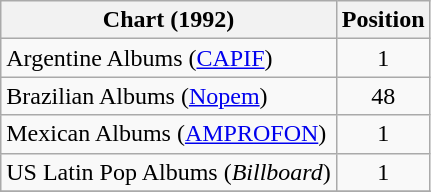<table class="wikitable plainrowheaders">
<tr>
<th align="left">Chart (1992)</th>
<th align="left">Position</th>
</tr>
<tr>
<td style="text-align: left;">Argentine Albums (<a href='#'>CAPIF</a>)</td>
<td align="center">1</td>
</tr>
<tr>
<td style="text-align: left;">Brazilian Albums (<a href='#'>Nopem</a>)</td>
<td align="center">48</td>
</tr>
<tr>
<td style="text-align: left;">Mexican Albums (<a href='#'>AMPROFON</a>)</td>
<td align="center">1</td>
</tr>
<tr>
<td style="text-align: left;">US Latin Pop Albums (<em>Billboard</em>)</td>
<td align="center">1</td>
</tr>
<tr>
</tr>
</table>
